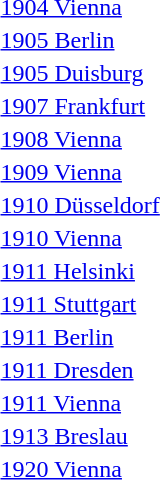<table>
<tr>
<td><a href='#'>1904 Vienna</a></td>
<td></td>
<td></td>
<td></td>
</tr>
<tr>
<td><a href='#'>1905 Berlin</a></td>
<td></td>
<td></td>
<td></td>
</tr>
<tr>
<td><a href='#'>1905 Duisburg</a></td>
<td></td>
<td></td>
<td></td>
</tr>
<tr>
<td><a href='#'>1907 Frankfurt</a></td>
<td></td>
<td></td>
<td></td>
</tr>
<tr>
<td><a href='#'>1908 Vienna</a></td>
<td></td>
<td></td>
<td></td>
</tr>
<tr>
<td><a href='#'>1909 Vienna</a></td>
<td></td>
<td></td>
<td></td>
</tr>
<tr>
<td><a href='#'>1910 Düsseldorf</a></td>
<td></td>
<td></td>
<td></td>
</tr>
<tr>
<td><a href='#'>1910 Vienna</a></td>
<td></td>
<td></td>
<td></td>
</tr>
<tr>
<td><a href='#'>1911 Helsinki</a></td>
<td></td>
<td></td>
<td></td>
</tr>
<tr>
<td><a href='#'>1911 Stuttgart</a></td>
<td></td>
<td></td>
<td></td>
</tr>
<tr>
<td><a href='#'>1911 Berlin</a></td>
<td></td>
<td></td>
<td></td>
</tr>
<tr>
<td><a href='#'>1911 Dresden</a></td>
<td></td>
<td></td>
<td></td>
</tr>
<tr>
<td><a href='#'>1911 Vienna</a></td>
<td></td>
<td></td>
<td></td>
</tr>
<tr>
<td><a href='#'>1913 Breslau</a></td>
<td></td>
<td></td>
<td></td>
</tr>
<tr>
<td><a href='#'>1920 Vienna</a></td>
<td></td>
<td></td>
<td></td>
</tr>
</table>
